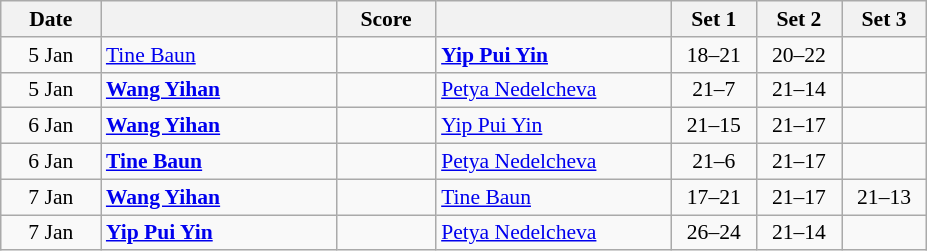<table class="wikitable" style="text-align: center; font-size:90% ">
<tr>
<th width="60">Date</th>
<th align="right" width="150"></th>
<th width="60">Score</th>
<th align="left" width="150"></th>
<th width="50">Set 1</th>
<th width="50">Set 2</th>
<th width="50">Set 3</th>
</tr>
<tr>
<td>5 Jan</td>
<td align=left> <a href='#'>Tine Baun</a></td>
<td align=center></td>
<td align=left><strong> <a href='#'>Yip Pui Yin</a></strong></td>
<td>18–21</td>
<td>20–22</td>
<td></td>
</tr>
<tr>
<td>5 Jan</td>
<td align=left><strong> <a href='#'>Wang Yihan</a></strong></td>
<td align=center></td>
<td align=left> <a href='#'>Petya Nedelcheva</a></td>
<td>21–7</td>
<td>21–14</td>
<td></td>
</tr>
<tr>
<td>6 Jan</td>
<td align=left><strong> <a href='#'>Wang Yihan</a></strong></td>
<td align=center></td>
<td align=left> <a href='#'>Yip Pui Yin</a></td>
<td>21–15</td>
<td>21–17</td>
<td></td>
</tr>
<tr>
<td>6 Jan</td>
<td align=left><strong> <a href='#'>Tine Baun</a></strong></td>
<td align=center></td>
<td align=left> <a href='#'>Petya Nedelcheva</a></td>
<td>21–6</td>
<td>21–17</td>
<td></td>
</tr>
<tr>
<td>7 Jan</td>
<td align=left><strong> <a href='#'>Wang Yihan</a></strong></td>
<td align=center></td>
<td align=left> <a href='#'>Tine Baun</a></td>
<td>17–21</td>
<td>21–17</td>
<td>21–13</td>
</tr>
<tr>
<td>7 Jan</td>
<td align=left><strong> <a href='#'>Yip Pui Yin</a></strong></td>
<td align=center></td>
<td align=left> <a href='#'>Petya Nedelcheva</a></td>
<td>26–24</td>
<td>21–14</td>
<td></td>
</tr>
</table>
